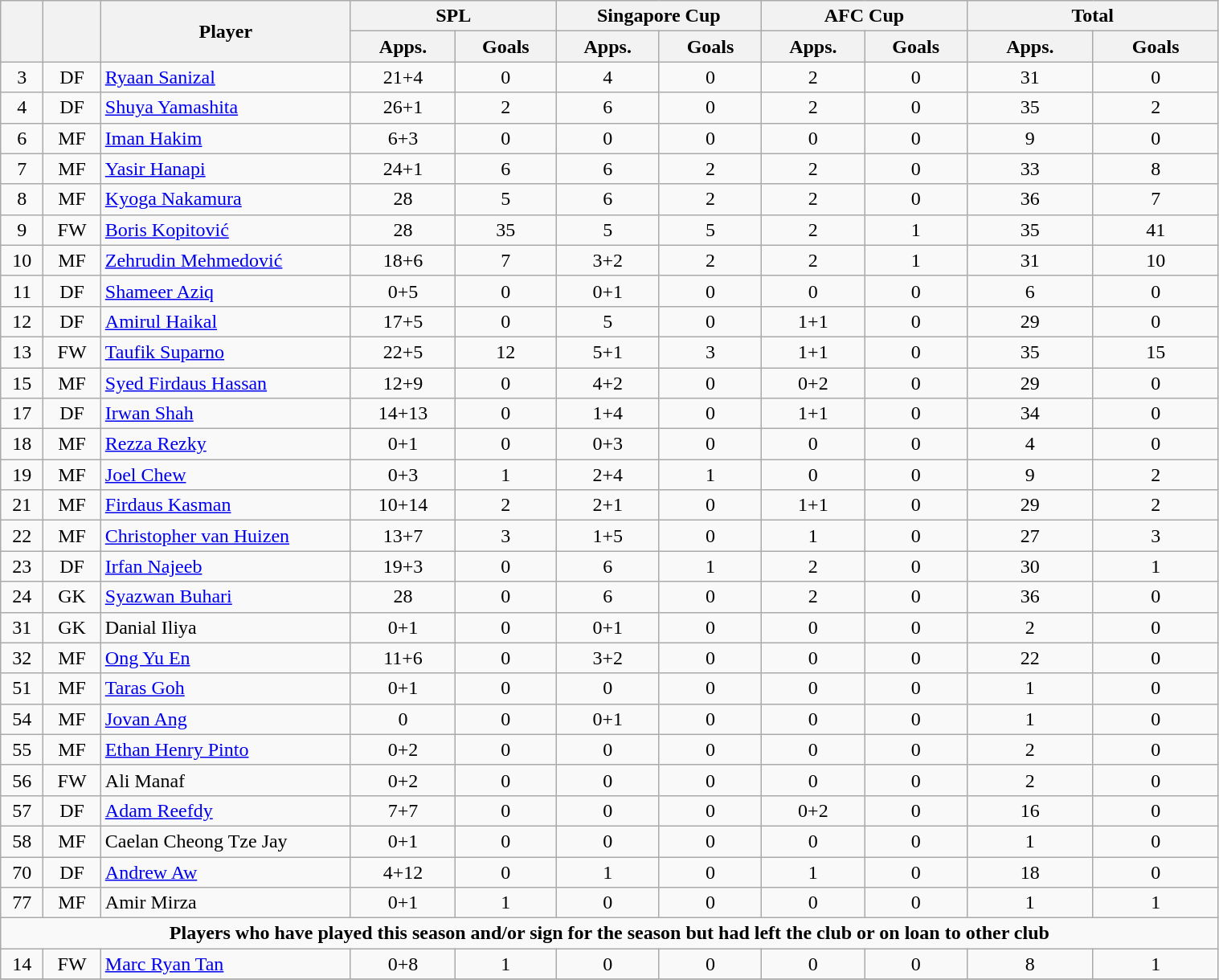<table class="wikitable" style="text-align:center; font-size:100%; width:80%;">
<tr>
<th rowspan=2></th>
<th rowspan=2></th>
<th rowspan=2 width="200">Player</th>
<th colspan=2 width="105">SPL</th>
<th colspan=2 width="105">Singapore Cup</th>
<th colspan=2 width="105">AFC Cup</th>
<th colspan=2 width="130">Total</th>
</tr>
<tr>
<th>Apps.</th>
<th>Goals</th>
<th>Apps.</th>
<th>Goals</th>
<th>Apps.</th>
<th>Goals</th>
<th>Apps.</th>
<th>Goals</th>
</tr>
<tr>
<td>3</td>
<td>DF</td>
<td align="left"> <a href='#'>Ryaan Sanizal</a></td>
<td>21+4</td>
<td>0</td>
<td>4</td>
<td>0</td>
<td>2</td>
<td>0</td>
<td>31</td>
<td>0</td>
</tr>
<tr>
<td>4</td>
<td>DF</td>
<td align="left"> <a href='#'>Shuya Yamashita</a></td>
<td>26+1</td>
<td>2</td>
<td>6</td>
<td>0</td>
<td>2</td>
<td>0</td>
<td>35</td>
<td>2</td>
</tr>
<tr>
<td>6</td>
<td>MF</td>
<td align="left"> <a href='#'>Iman Hakim</a></td>
<td>6+3</td>
<td>0</td>
<td>0</td>
<td>0</td>
<td>0</td>
<td>0</td>
<td>9</td>
<td>0</td>
</tr>
<tr>
<td>7</td>
<td>MF</td>
<td align="left"> <a href='#'>Yasir Hanapi</a></td>
<td>24+1</td>
<td>6</td>
<td>6</td>
<td>2</td>
<td>2</td>
<td>0</td>
<td>33</td>
<td>8</td>
</tr>
<tr>
<td>8</td>
<td>MF</td>
<td align="left"> <a href='#'>Kyoga Nakamura</a></td>
<td>28</td>
<td>5</td>
<td>6</td>
<td>2</td>
<td>2</td>
<td>0</td>
<td>36</td>
<td>7</td>
</tr>
<tr>
<td>9</td>
<td>FW</td>
<td align="left"> <a href='#'>Boris Kopitović</a></td>
<td>28</td>
<td>35</td>
<td>5</td>
<td>5</td>
<td>2</td>
<td>1</td>
<td>35</td>
<td>41</td>
</tr>
<tr>
<td>10</td>
<td>MF</td>
<td align="left"> <a href='#'>Zehrudin Mehmedović</a></td>
<td>18+6</td>
<td>7</td>
<td>3+2</td>
<td>2</td>
<td>2</td>
<td>1</td>
<td>31</td>
<td>10</td>
</tr>
<tr>
<td>11</td>
<td>DF</td>
<td align="left"> <a href='#'>Shameer Aziq</a></td>
<td>0+5</td>
<td>0</td>
<td>0+1</td>
<td>0</td>
<td>0</td>
<td>0</td>
<td>6</td>
<td>0</td>
</tr>
<tr>
<td>12</td>
<td>DF</td>
<td align="left"> <a href='#'>Amirul Haikal</a></td>
<td>17+5</td>
<td>0</td>
<td>5</td>
<td>0</td>
<td>1+1</td>
<td>0</td>
<td>29</td>
<td>0</td>
</tr>
<tr>
<td>13</td>
<td>FW</td>
<td align="left"> <a href='#'>Taufik Suparno</a></td>
<td>22+5</td>
<td>12</td>
<td>5+1</td>
<td>3</td>
<td>1+1</td>
<td>0</td>
<td>35</td>
<td>15</td>
</tr>
<tr>
<td>15</td>
<td>MF</td>
<td align="left"> <a href='#'>Syed Firdaus Hassan</a></td>
<td>12+9</td>
<td>0</td>
<td>4+2</td>
<td>0</td>
<td>0+2</td>
<td>0</td>
<td>29</td>
<td>0</td>
</tr>
<tr>
<td>17</td>
<td>DF</td>
<td align="left"> <a href='#'>Irwan Shah</a></td>
<td>14+13</td>
<td>0</td>
<td>1+4</td>
<td>0</td>
<td>1+1</td>
<td>0</td>
<td>34</td>
<td>0</td>
</tr>
<tr>
<td>18</td>
<td>MF</td>
<td align="left"> <a href='#'>Rezza Rezky</a></td>
<td>0+1</td>
<td>0</td>
<td>0+3</td>
<td>0</td>
<td>0</td>
<td>0</td>
<td>4</td>
<td>0</td>
</tr>
<tr>
<td>19</td>
<td>MF</td>
<td align="left"> <a href='#'>Joel Chew</a></td>
<td>0+3</td>
<td>1</td>
<td>2+4</td>
<td>1</td>
<td>0</td>
<td>0</td>
<td>9</td>
<td>2</td>
</tr>
<tr>
<td>21</td>
<td>MF</td>
<td align="left"> <a href='#'>Firdaus Kasman</a></td>
<td>10+14</td>
<td>2</td>
<td>2+1</td>
<td>0</td>
<td>1+1</td>
<td>0</td>
<td>29</td>
<td>2</td>
</tr>
<tr>
<td>22</td>
<td>MF</td>
<td align="left"> <a href='#'>Christopher van Huizen</a></td>
<td>13+7</td>
<td>3</td>
<td>1+5</td>
<td>0</td>
<td>1</td>
<td>0</td>
<td>27</td>
<td>3</td>
</tr>
<tr>
<td>23</td>
<td>DF</td>
<td align="left"> <a href='#'>Irfan Najeeb</a></td>
<td>19+3</td>
<td>0</td>
<td>6</td>
<td>1</td>
<td>2</td>
<td>0</td>
<td>30</td>
<td>1</td>
</tr>
<tr>
<td>24</td>
<td>GK</td>
<td align="left"> <a href='#'>Syazwan Buhari</a></td>
<td>28</td>
<td>0</td>
<td>6</td>
<td>0</td>
<td>2</td>
<td>0</td>
<td>36</td>
<td>0</td>
</tr>
<tr>
<td>31</td>
<td>GK</td>
<td align="left"> Danial Iliya</td>
<td>0+1</td>
<td>0</td>
<td>0+1</td>
<td>0</td>
<td>0</td>
<td>0</td>
<td>2</td>
<td>0</td>
</tr>
<tr>
<td>32</td>
<td>MF</td>
<td align="left"> <a href='#'>Ong Yu En</a></td>
<td>11+6</td>
<td>0</td>
<td>3+2</td>
<td>0</td>
<td>0</td>
<td>0</td>
<td>22</td>
<td>0</td>
</tr>
<tr>
<td>51</td>
<td>MF</td>
<td align="left"> <a href='#'>Taras Goh</a></td>
<td>0+1</td>
<td>0</td>
<td>0</td>
<td>0</td>
<td>0</td>
<td>0</td>
<td>1</td>
<td>0</td>
</tr>
<tr>
<td>54</td>
<td>MF</td>
<td align="left"> <a href='#'>Jovan Ang</a></td>
<td>0</td>
<td>0</td>
<td>0+1</td>
<td>0</td>
<td>0</td>
<td>0</td>
<td>1</td>
<td>0</td>
</tr>
<tr>
<td>55</td>
<td>MF</td>
<td align="left"> <a href='#'>Ethan Henry Pinto</a></td>
<td>0+2</td>
<td>0</td>
<td>0</td>
<td>0</td>
<td>0</td>
<td>0</td>
<td>2</td>
<td>0</td>
</tr>
<tr>
<td>56</td>
<td>FW</td>
<td align="left"> Ali Manaf</td>
<td>0+2</td>
<td>0</td>
<td>0</td>
<td>0</td>
<td>0</td>
<td>0</td>
<td>2</td>
<td>0</td>
</tr>
<tr>
<td>57</td>
<td>DF</td>
<td align="left"> <a href='#'>Adam Reefdy</a></td>
<td>7+7</td>
<td>0</td>
<td>0</td>
<td>0</td>
<td>0+2</td>
<td>0</td>
<td>16</td>
<td>0</td>
</tr>
<tr>
<td>58</td>
<td>MF</td>
<td align="left"> Caelan Cheong Tze Jay</td>
<td>0+1</td>
<td>0</td>
<td>0</td>
<td>0</td>
<td>0</td>
<td>0</td>
<td>1</td>
<td>0</td>
</tr>
<tr>
<td>70</td>
<td>DF</td>
<td align="left"> <a href='#'>Andrew Aw</a></td>
<td>4+12</td>
<td>0</td>
<td>1</td>
<td>0</td>
<td>1</td>
<td>0</td>
<td>18</td>
<td>0</td>
</tr>
<tr>
<td>77</td>
<td>MF</td>
<td align="left"> Amir Mirza</td>
<td>0+1</td>
<td>1</td>
<td>0</td>
<td>0</td>
<td>0</td>
<td>0</td>
<td>1</td>
<td>1</td>
</tr>
<tr>
<td colspan="17"><strong>Players who have played this season and/or sign for the season but had left the club or on loan to other club</strong></td>
</tr>
<tr>
<td>14</td>
<td>FW</td>
<td align="left"> <a href='#'>Marc Ryan Tan</a></td>
<td>0+8</td>
<td>1</td>
<td>0</td>
<td>0</td>
<td>0</td>
<td>0</td>
<td>8</td>
<td>1</td>
</tr>
<tr>
</tr>
</table>
